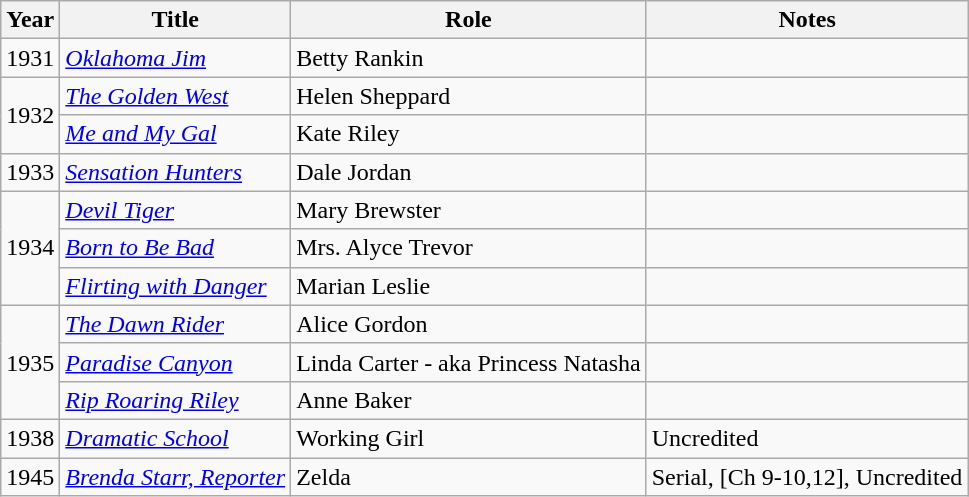<table class="wikitable">
<tr>
<th>Year</th>
<th>Title</th>
<th>Role</th>
<th>Notes</th>
</tr>
<tr>
<td>1931</td>
<td><em><a href='#'>Oklahoma Jim</a></em></td>
<td>Betty Rankin</td>
<td></td>
</tr>
<tr>
<td rowspan=2>1932</td>
<td><em><a href='#'>The Golden West</a></em></td>
<td>Helen Sheppard</td>
<td></td>
</tr>
<tr>
<td><em><a href='#'>Me and My Gal</a></em></td>
<td>Kate Riley</td>
<td></td>
</tr>
<tr>
<td>1933</td>
<td><em><a href='#'>Sensation Hunters</a></em></td>
<td>Dale Jordan</td>
<td></td>
</tr>
<tr>
<td rowspan=3>1934</td>
<td><em><a href='#'>Devil Tiger</a></em></td>
<td>Mary Brewster</td>
<td></td>
</tr>
<tr>
<td><em><a href='#'>Born to Be Bad</a></em></td>
<td>Mrs. Alyce Trevor</td>
<td></td>
</tr>
<tr>
<td><em><a href='#'>Flirting with Danger</a></em></td>
<td>Marian Leslie</td>
<td></td>
</tr>
<tr>
<td rowspan=3>1935</td>
<td><em><a href='#'>The Dawn Rider</a></em></td>
<td>Alice Gordon</td>
<td></td>
</tr>
<tr>
<td><em><a href='#'>Paradise Canyon</a></em></td>
<td>Linda Carter - aka Princess Natasha</td>
<td></td>
</tr>
<tr>
<td><em><a href='#'>Rip Roaring Riley</a></em></td>
<td>Anne Baker</td>
<td></td>
</tr>
<tr>
<td>1938</td>
<td><em><a href='#'>Dramatic School</a></em></td>
<td>Working Girl</td>
<td>Uncredited</td>
</tr>
<tr>
<td>1945</td>
<td><em><a href='#'>Brenda Starr, Reporter</a></em></td>
<td>Zelda</td>
<td>Serial, [Ch 9-10,12], Uncredited</td>
</tr>
</table>
